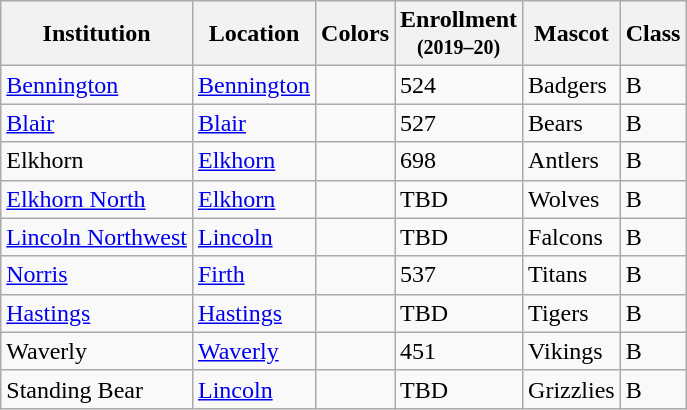<table class="wikitable">
<tr>
<th>Institution</th>
<th>Location</th>
<th>Colors</th>
<th>Enrollment<br><small>(2019–20)</small></th>
<th>Mascot</th>
<th>Class</th>
</tr>
<tr>
<td><a href='#'>Bennington</a></td>
<td><a href='#'>Bennington</a></td>
<td> </td>
<td>524</td>
<td>Badgers</td>
<td>B</td>
</tr>
<tr>
<td><a href='#'>Blair</a></td>
<td><a href='#'>Blair</a></td>
<td> </td>
<td>527</td>
<td>Bears</td>
<td>B</td>
</tr>
<tr>
<td>Elkhorn</td>
<td><a href='#'>Elkhorn</a></td>
<td> </td>
<td>698</td>
<td>Antlers</td>
<td>B</td>
</tr>
<tr>
<td><a href='#'>Elkhorn North</a></td>
<td><a href='#'>Elkhorn</a></td>
<td> </td>
<td>TBD</td>
<td>Wolves</td>
<td>B</td>
</tr>
<tr>
<td><a href='#'>Lincoln Northwest</a></td>
<td><a href='#'>Lincoln</a></td>
<td> </td>
<td>TBD</td>
<td>Falcons</td>
<td>B</td>
</tr>
<tr>
<td><a href='#'>Norris</a></td>
<td><a href='#'>Firth</a></td>
<td> </td>
<td>537</td>
<td>Titans</td>
<td>B</td>
</tr>
<tr>
<td><a href='#'>Hastings</a></td>
<td><a href='#'>Hastings</a></td>
<td> </td>
<td>TBD</td>
<td>Tigers</td>
<td>B</td>
</tr>
<tr>
<td>Waverly</td>
<td><a href='#'>Waverly</a></td>
<td> </td>
<td>451</td>
<td>Vikings</td>
<td>B</td>
</tr>
<tr>
<td>Standing Bear</td>
<td><a href='#'>Lincoln</a></td>
<td> </td>
<td>TBD</td>
<td>Grizzlies</td>
<td>B</td>
</tr>
</table>
